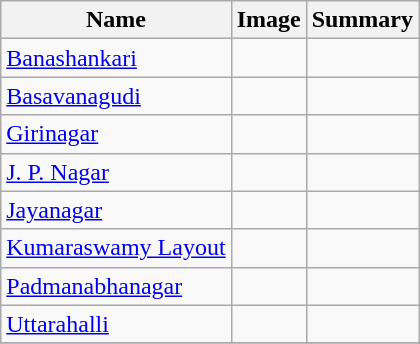<table class="wikitable sortable">
<tr>
<th style="background:light gray; color:black">Name</th>
<th class="unsortable" style="background:light gray; color:black">Image</th>
<th class="unsortable" style="background:light gray; color:black">Summary</th>
</tr>
<tr>
<td><a href='#'>Banashankari</a></td>
<td></td>
<td></td>
</tr>
<tr>
<td><a href='#'>Basavanagudi</a></td>
<td></td>
<td></td>
</tr>
<tr>
<td><a href='#'>Girinagar</a></td>
<td></td>
<td></td>
</tr>
<tr>
<td><a href='#'>J. P. Nagar</a></td>
<td></td>
<td></td>
</tr>
<tr>
<td><a href='#'>Jayanagar</a></td>
<td></td>
<td></td>
</tr>
<tr>
<td><a href='#'>Kumaraswamy Layout</a></td>
<td></td>
<td></td>
</tr>
<tr>
<td><a href='#'>Padmanabhanagar</a></td>
<td></td>
<td></td>
</tr>
<tr>
<td><a href='#'>Uttarahalli</a></td>
<td></td>
<td></td>
</tr>
<tr>
</tr>
</table>
